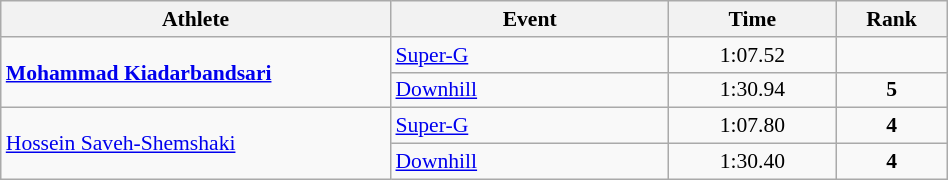<table class="wikitable" width="50%" style="text-align:center; font-size:90%">
<tr>
<th width="35%">Athlete</th>
<th width="25%">Event</th>
<th width="15%">Time</th>
<th width="10%">Rank</th>
</tr>
<tr>
<td align="left" rowspan=2><strong><a href='#'>Mohammad Kiadarbandsari</a></strong></td>
<td align="left"><a href='#'>Super-G</a></td>
<td>1:07.52</td>
<td></td>
</tr>
<tr>
<td align="left"><a href='#'>Downhill</a></td>
<td>1:30.94</td>
<td><strong>5</strong></td>
</tr>
<tr>
<td align="left" rowspan=2><a href='#'>Hossein Saveh-Shemshaki</a></td>
<td align="left"><a href='#'>Super-G</a></td>
<td>1:07.80</td>
<td><strong>4</strong></td>
</tr>
<tr>
<td align="left"><a href='#'>Downhill</a></td>
<td>1:30.40</td>
<td><strong>4</strong></td>
</tr>
</table>
